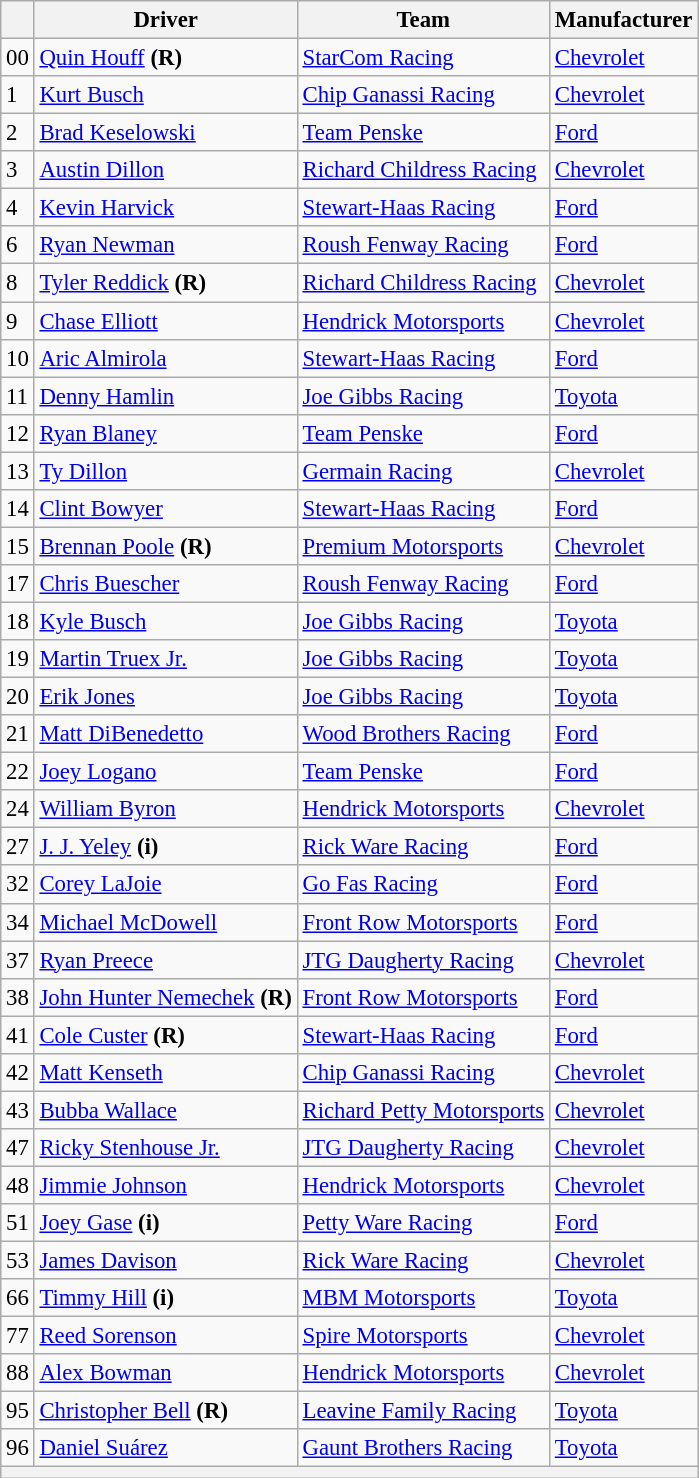<table class="wikitable" style="font-size:95%">
<tr>
<th></th>
<th>Driver</th>
<th>Team</th>
<th>Manufacturer</th>
</tr>
<tr>
<td>00</td>
<td><a href='#'>Quin Houff</a> <strong>(R)</strong></td>
<td><a href='#'>StarCom Racing</a></td>
<td><a href='#'>Chevrolet</a></td>
</tr>
<tr>
<td>1</td>
<td><a href='#'>Kurt Busch</a></td>
<td><a href='#'>Chip Ganassi Racing</a></td>
<td><a href='#'>Chevrolet</a></td>
</tr>
<tr>
<td>2</td>
<td><a href='#'>Brad Keselowski</a></td>
<td><a href='#'>Team Penske</a></td>
<td><a href='#'>Ford</a></td>
</tr>
<tr>
<td>3</td>
<td><a href='#'>Austin Dillon</a></td>
<td><a href='#'>Richard Childress Racing</a></td>
<td><a href='#'>Chevrolet</a></td>
</tr>
<tr>
<td>4</td>
<td><a href='#'>Kevin Harvick</a></td>
<td><a href='#'>Stewart-Haas Racing</a></td>
<td><a href='#'>Ford</a></td>
</tr>
<tr>
<td>6</td>
<td><a href='#'>Ryan Newman</a></td>
<td><a href='#'>Roush Fenway Racing</a></td>
<td><a href='#'>Ford</a></td>
</tr>
<tr>
<td>8</td>
<td><a href='#'>Tyler Reddick</a> <strong>(R)</strong></td>
<td><a href='#'>Richard Childress Racing</a></td>
<td><a href='#'>Chevrolet</a></td>
</tr>
<tr>
<td>9</td>
<td><a href='#'>Chase Elliott</a></td>
<td><a href='#'>Hendrick Motorsports</a></td>
<td><a href='#'>Chevrolet</a></td>
</tr>
<tr>
<td>10</td>
<td><a href='#'>Aric Almirola</a></td>
<td><a href='#'>Stewart-Haas Racing</a></td>
<td><a href='#'>Ford</a></td>
</tr>
<tr>
<td>11</td>
<td><a href='#'>Denny Hamlin</a></td>
<td><a href='#'>Joe Gibbs Racing</a></td>
<td><a href='#'>Toyota</a></td>
</tr>
<tr>
<td>12</td>
<td><a href='#'>Ryan Blaney</a></td>
<td><a href='#'>Team Penske</a></td>
<td><a href='#'>Ford</a></td>
</tr>
<tr>
<td>13</td>
<td><a href='#'>Ty Dillon</a></td>
<td><a href='#'>Germain Racing</a></td>
<td><a href='#'>Chevrolet</a></td>
</tr>
<tr>
<td>14</td>
<td><a href='#'>Clint Bowyer</a></td>
<td><a href='#'>Stewart-Haas Racing</a></td>
<td><a href='#'>Ford</a></td>
</tr>
<tr>
<td>15</td>
<td><a href='#'>Brennan Poole</a> <strong>(R)</strong></td>
<td><a href='#'>Premium Motorsports</a></td>
<td><a href='#'>Chevrolet</a></td>
</tr>
<tr>
<td>17</td>
<td><a href='#'>Chris Buescher</a></td>
<td><a href='#'>Roush Fenway Racing</a></td>
<td><a href='#'>Ford</a></td>
</tr>
<tr>
<td>18</td>
<td><a href='#'>Kyle Busch</a></td>
<td><a href='#'>Joe Gibbs Racing</a></td>
<td><a href='#'>Toyota</a></td>
</tr>
<tr>
<td>19</td>
<td><a href='#'>Martin Truex Jr.</a></td>
<td><a href='#'>Joe Gibbs Racing</a></td>
<td><a href='#'>Toyota</a></td>
</tr>
<tr>
<td>20</td>
<td><a href='#'>Erik Jones</a></td>
<td><a href='#'>Joe Gibbs Racing</a></td>
<td><a href='#'>Toyota</a></td>
</tr>
<tr>
<td>21</td>
<td><a href='#'>Matt DiBenedetto</a></td>
<td><a href='#'>Wood Brothers Racing</a></td>
<td><a href='#'>Ford</a></td>
</tr>
<tr>
<td>22</td>
<td><a href='#'>Joey Logano</a></td>
<td><a href='#'>Team Penske</a></td>
<td><a href='#'>Ford</a></td>
</tr>
<tr>
<td>24</td>
<td><a href='#'>William Byron</a></td>
<td><a href='#'>Hendrick Motorsports</a></td>
<td><a href='#'>Chevrolet</a></td>
</tr>
<tr>
<td>27</td>
<td><a href='#'>J. J. Yeley</a> <strong>(i)</strong></td>
<td><a href='#'>Rick Ware Racing</a></td>
<td><a href='#'>Ford</a></td>
</tr>
<tr>
<td>32</td>
<td><a href='#'>Corey LaJoie</a></td>
<td><a href='#'>Go Fas Racing</a></td>
<td><a href='#'>Ford</a></td>
</tr>
<tr>
<td>34</td>
<td><a href='#'>Michael McDowell</a></td>
<td><a href='#'>Front Row Motorsports</a></td>
<td><a href='#'>Ford</a></td>
</tr>
<tr>
<td>37</td>
<td><a href='#'>Ryan Preece</a></td>
<td><a href='#'>JTG Daugherty Racing</a></td>
<td><a href='#'>Chevrolet</a></td>
</tr>
<tr>
<td>38</td>
<td><a href='#'>John Hunter Nemechek</a> <strong>(R)</strong></td>
<td><a href='#'>Front Row Motorsports</a></td>
<td><a href='#'>Ford</a></td>
</tr>
<tr>
<td>41</td>
<td><a href='#'>Cole Custer</a> <strong>(R)</strong></td>
<td><a href='#'>Stewart-Haas Racing</a></td>
<td><a href='#'>Ford</a></td>
</tr>
<tr>
<td>42</td>
<td><a href='#'>Matt Kenseth</a></td>
<td><a href='#'>Chip Ganassi Racing</a></td>
<td><a href='#'>Chevrolet</a></td>
</tr>
<tr>
<td>43</td>
<td><a href='#'>Bubba Wallace</a></td>
<td><a href='#'>Richard Petty Motorsports</a></td>
<td><a href='#'>Chevrolet</a></td>
</tr>
<tr>
<td>47</td>
<td><a href='#'>Ricky Stenhouse Jr.</a></td>
<td><a href='#'>JTG Daugherty Racing</a></td>
<td><a href='#'>Chevrolet</a></td>
</tr>
<tr>
<td>48</td>
<td><a href='#'>Jimmie Johnson</a></td>
<td><a href='#'>Hendrick Motorsports</a></td>
<td><a href='#'>Chevrolet</a></td>
</tr>
<tr>
<td>51</td>
<td><a href='#'>Joey Gase</a> <strong>(i)</strong></td>
<td><a href='#'>Petty Ware Racing</a></td>
<td><a href='#'>Ford</a></td>
</tr>
<tr>
<td>53</td>
<td><a href='#'>James Davison</a></td>
<td><a href='#'>Rick Ware Racing</a></td>
<td><a href='#'>Chevrolet</a></td>
</tr>
<tr>
<td>66</td>
<td><a href='#'>Timmy Hill</a> <strong>(i)</strong></td>
<td><a href='#'>MBM Motorsports</a></td>
<td><a href='#'>Toyota</a></td>
</tr>
<tr>
<td>77</td>
<td><a href='#'>Reed Sorenson</a></td>
<td><a href='#'>Spire Motorsports</a></td>
<td><a href='#'>Chevrolet</a></td>
</tr>
<tr>
<td>88</td>
<td><a href='#'>Alex Bowman</a></td>
<td><a href='#'>Hendrick Motorsports</a></td>
<td><a href='#'>Chevrolet</a></td>
</tr>
<tr>
<td>95</td>
<td><a href='#'>Christopher Bell</a> <strong>(R)</strong></td>
<td><a href='#'>Leavine Family Racing</a></td>
<td><a href='#'>Toyota</a></td>
</tr>
<tr>
<td>96</td>
<td><a href='#'>Daniel Suárez</a></td>
<td><a href='#'>Gaunt Brothers Racing</a></td>
<td><a href='#'>Toyota</a></td>
</tr>
<tr>
<th colspan="4"></th>
</tr>
</table>
